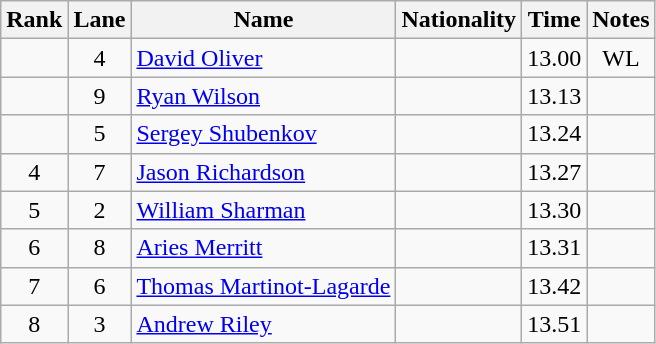<table class="wikitable sortable" style="text-align:center">
<tr>
<th>Rank</th>
<th>Lane</th>
<th>Name</th>
<th>Nationality</th>
<th>Time</th>
<th>Notes</th>
</tr>
<tr>
<td></td>
<td>4</td>
<td align=left><a href='#'>David Oliver</a></td>
<td align=left></td>
<td>13.00</td>
<td>WL</td>
</tr>
<tr>
<td></td>
<td>9</td>
<td align=left><a href='#'>Ryan Wilson</a></td>
<td align=left></td>
<td>13.13</td>
<td></td>
</tr>
<tr>
<td></td>
<td>5</td>
<td align=left><a href='#'>Sergey Shubenkov</a></td>
<td align=left></td>
<td>13.24</td>
<td></td>
</tr>
<tr>
<td>4</td>
<td>7</td>
<td align=left><a href='#'>Jason Richardson</a></td>
<td align=left></td>
<td>13.27</td>
<td></td>
</tr>
<tr>
<td>5</td>
<td>2</td>
<td align=left><a href='#'>William Sharman</a></td>
<td align=left></td>
<td>13.30</td>
<td></td>
</tr>
<tr>
<td>6</td>
<td>8</td>
<td align=left><a href='#'>Aries Merritt</a></td>
<td align=left></td>
<td>13.31</td>
<td></td>
</tr>
<tr>
<td>7</td>
<td>6</td>
<td align=left><a href='#'>Thomas Martinot-Lagarde</a></td>
<td align=left></td>
<td>13.42</td>
<td></td>
</tr>
<tr>
<td>8</td>
<td>3</td>
<td align=left><a href='#'>Andrew Riley</a></td>
<td align=left></td>
<td>13.51</td>
<td></td>
</tr>
</table>
